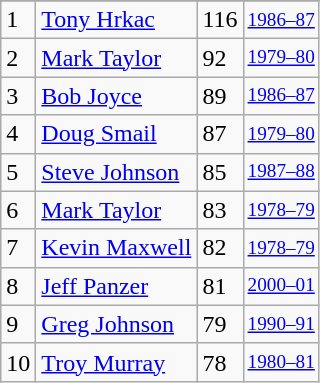<table class="wikitable">
<tr>
</tr>
<tr>
<td>1</td>
<td><a href='#'>Tony Hrkac</a></td>
<td>116</td>
<td style="font-size:80%;"><a href='#'>1986–87</a></td>
</tr>
<tr>
<td>2</td>
<td><a href='#'>Mark Taylor</a></td>
<td>92</td>
<td style="font-size:80%;"><a href='#'>1979–80</a></td>
</tr>
<tr>
<td>3</td>
<td><a href='#'>Bob Joyce</a></td>
<td>89</td>
<td style="font-size:80%;"><a href='#'>1986–87</a></td>
</tr>
<tr>
<td>4</td>
<td><a href='#'>Doug Smail</a></td>
<td>87</td>
<td style="font-size:80%;"><a href='#'>1979–80</a></td>
</tr>
<tr>
<td>5</td>
<td><a href='#'>Steve Johnson</a></td>
<td>85</td>
<td style="font-size:80%;"><a href='#'>1987–88</a></td>
</tr>
<tr>
<td>6</td>
<td><a href='#'>Mark Taylor</a></td>
<td>83</td>
<td style="font-size:80%;"><a href='#'>1978–79</a></td>
</tr>
<tr>
<td>7</td>
<td><a href='#'>Kevin Maxwell</a></td>
<td>82</td>
<td style="font-size:80%;"><a href='#'>1978–79</a></td>
</tr>
<tr>
<td>8</td>
<td><a href='#'>Jeff Panzer</a></td>
<td>81</td>
<td style="font-size:80%;"><a href='#'>2000–01</a></td>
</tr>
<tr>
<td>9</td>
<td><a href='#'>Greg Johnson</a></td>
<td>79</td>
<td style="font-size:80%;"><a href='#'>1990–91</a></td>
</tr>
<tr>
<td>10</td>
<td><a href='#'>Troy Murray</a></td>
<td>78</td>
<td style="font-size:80%;"><a href='#'>1980–81</a></td>
</tr>
</table>
